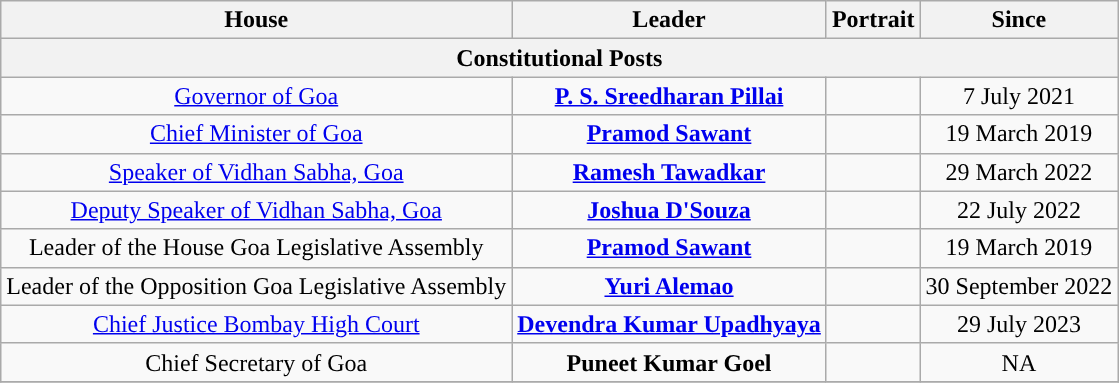<table class="wikitable" style="text-align:center">
<tr>
<th Style="background-color:">House</th>
<th Style="background-color:">Leader</th>
<th Style="background-color:">Portrait</th>
<th Style="background-color:">Since</th>
</tr>
<tr>
<th colspan=4>Constitutional Posts</th>
</tr>
<tr>
<td><a href='#'>Governor of Goa</a></td>
<td><strong><a href='#'>P. S. Sreedharan Pillai</a></strong></td>
<td></td>
<td>7 July 2021</td>
</tr>
<tr>
<td><a href='#'>Chief Minister of Goa</a></td>
<td><strong><a href='#'>Pramod Sawant</a></strong></td>
<td></td>
<td>19 March 2019</td>
</tr>
<tr>
<td><a href='#'>Speaker of Vidhan Sabha, Goa</a></td>
<td><strong><a href='#'>Ramesh Tawadkar</a></strong></td>
<td></td>
<td>29 March 2022</td>
</tr>
<tr>
<td><a href='#'>Deputy Speaker of Vidhan Sabha, Goa</a></td>
<td><strong><a href='#'>Joshua D'Souza</a></strong></td>
<td></td>
<td>22 July 2022</td>
</tr>
<tr>
<td>Leader of the House Goa Legislative Assembly</td>
<td><strong><a href='#'>Pramod Sawant</a></strong></td>
<td></td>
<td>19 March 2019</td>
</tr>
<tr>
<td>Leader of the Opposition Goa Legislative Assembly</td>
<td><strong><a href='#'>Yuri Alemao</a></strong></td>
<td></td>
<td>30 September 2022</td>
</tr>
<tr>
<td><a href='#'>Chief Justice
Bombay High Court</a></td>
<td><strong><a href='#'>Devendra Kumar Upadhyaya</a></strong></td>
<td></td>
<td>29 July 2023</td>
</tr>
<tr>
<td>Chief Secretary of Goa</td>
<td><strong>Puneet Kumar Goel</strong></td>
<td></td>
<td>NA</td>
</tr>
<tr>
</tr>
</table>
